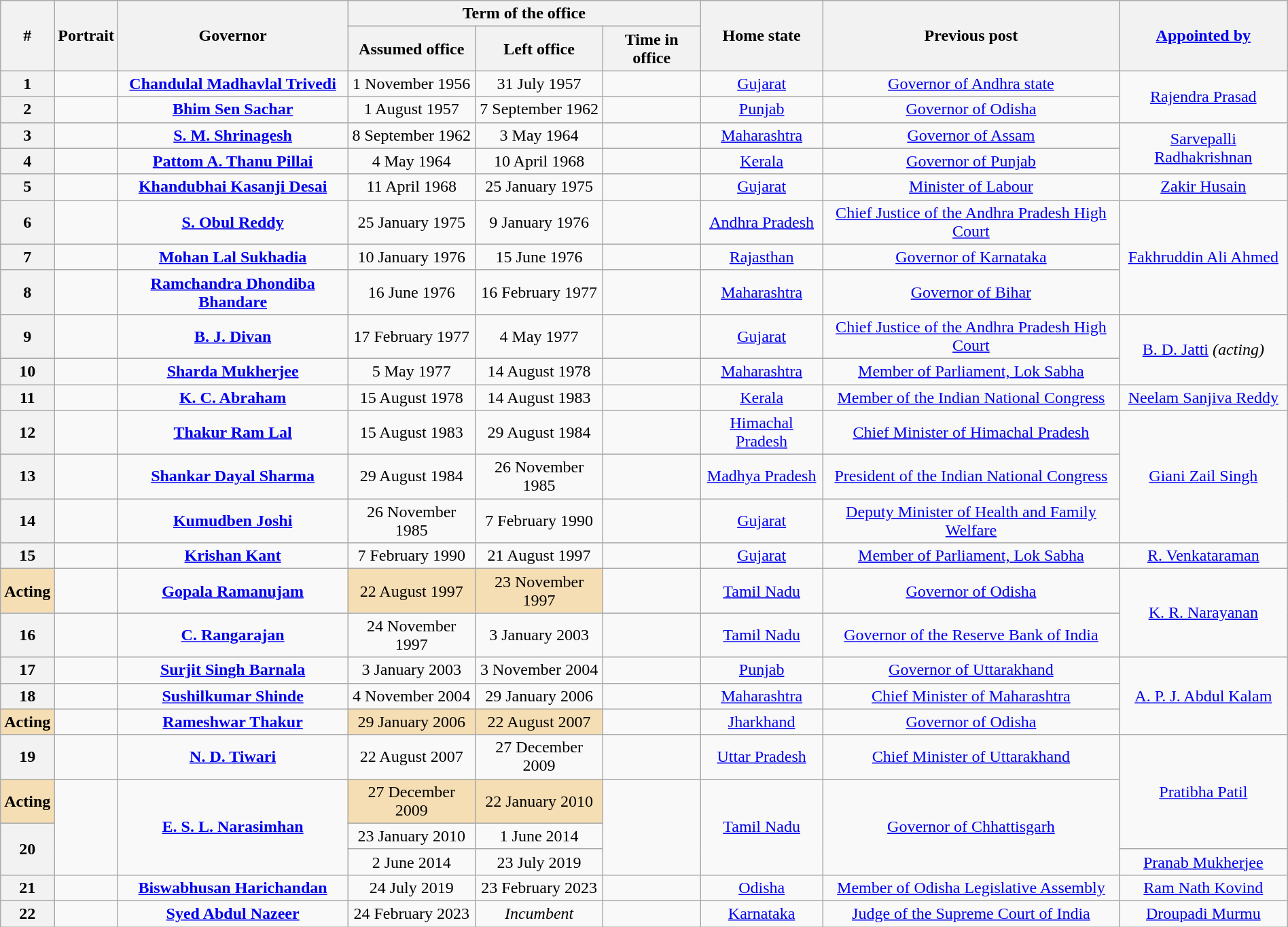<table class="wikitable sortable" style="width:100%; text-align:center">
<tr>
<th rowspan="2">#</th>
<th rowspan="2">Portrait</th>
<th rowspan="2">Governor<br></th>
<th colspan="3">Term of the office</th>
<th rowspan="2">Home state</th>
<th rowspan="2">Previous post</th>
<th rowspan="2"><a href='#'>Appointed by</a></th>
</tr>
<tr>
<th>Assumed office</th>
<th>Left office</th>
<th>Time in office</th>
</tr>
<tr>
<th>1</th>
<td></td>
<td><strong><a href='#'>Chandulal Madhavlal Trivedi</a></strong><br></td>
<td>1 November 1956</td>
<td>31 July 1957</td>
<td></td>
<td><a href='#'>Gujarat</a></td>
<td><a href='#'>Governor of Andhra state</a></td>
<td rowspan="2"><a href='#'>Rajendra Prasad</a></td>
</tr>
<tr>
<th>2</th>
<td></td>
<td><strong><a href='#'>Bhim Sen Sachar</a></strong><br></td>
<td>1 August 1957</td>
<td>7 September 1962</td>
<td></td>
<td><a href='#'>Punjab</a></td>
<td><a href='#'>Governor of Odisha</a></td>
</tr>
<tr>
<th>3</th>
<td></td>
<td><strong><a href='#'>S. M. Shrinagesh</a></strong><br></td>
<td>8 September 1962</td>
<td>3 May 1964</td>
<td></td>
<td><a href='#'>Maharashtra</a></td>
<td><a href='#'>Governor of Assam</a></td>
<td rowspan="2"><a href='#'>Sarvepalli Radhakrishnan</a></td>
</tr>
<tr>
<th>4</th>
<td></td>
<td><strong><a href='#'>Pattom A. Thanu Pillai</a></strong><br></td>
<td>4 May 1964</td>
<td>10 April 1968</td>
<td></td>
<td><a href='#'>Kerala</a></td>
<td><a href='#'>Governor of Punjab</a></td>
</tr>
<tr>
<th>5</th>
<td></td>
<td><strong><a href='#'>Khandubhai Kasanji Desai</a></strong><br></td>
<td>11 April 1968</td>
<td>25 January 1975</td>
<td></td>
<td><a href='#'>Gujarat</a></td>
<td><a href='#'>Minister of Labour</a></td>
<td><a href='#'>Zakir Husain</a></td>
</tr>
<tr>
<th>6</th>
<td></td>
<td><strong><a href='#'>S. Obul Reddy</a></strong><br></td>
<td>25 January 1975</td>
<td>9 January 1976</td>
<td></td>
<td><a href='#'>Andhra Pradesh</a></td>
<td><a href='#'>Chief Justice of the Andhra Pradesh High Court</a></td>
<td rowspan="3"><a href='#'>Fakhruddin Ali Ahmed</a></td>
</tr>
<tr>
<th>7</th>
<td></td>
<td><strong><a href='#'>Mohan Lal Sukhadia</a></strong><br></td>
<td>10 January 1976</td>
<td>15 June 1976</td>
<td></td>
<td><a href='#'>Rajasthan</a></td>
<td><a href='#'>Governor of Karnataka</a></td>
</tr>
<tr>
<th>8</th>
<td></td>
<td><strong><a href='#'>Ramchandra Dhondiba Bhandare</a></strong><br></td>
<td>16 June 1976</td>
<td>16 February 1977</td>
<td></td>
<td><a href='#'>Maharashtra</a></td>
<td><a href='#'>Governor of Bihar</a></td>
</tr>
<tr>
<th>9</th>
<td></td>
<td><strong><a href='#'>B. J. Divan</a></strong><br></td>
<td>17 February 1977</td>
<td>4 May 1977</td>
<td></td>
<td><a href='#'>Gujarat</a></td>
<td><a href='#'>Chief Justice of the Andhra Pradesh High Court</a></td>
<td rowspan="2"><a href='#'>B. D. Jatti</a> <em>(acting)</em></td>
</tr>
<tr>
<th>10</th>
<td></td>
<td><strong><a href='#'>Sharda Mukherjee</a></strong><br></td>
<td>5 May 1977</td>
<td>14 August 1978</td>
<td></td>
<td><a href='#'>Maharashtra</a></td>
<td><a href='#'>Member of Parliament, Lok Sabha</a></td>
</tr>
<tr>
<th>11</th>
<td></td>
<td><strong><a href='#'>K. C. Abraham</a></strong><br></td>
<td>15 August 1978</td>
<td>14 August 1983</td>
<td></td>
<td><a href='#'>Kerala</a></td>
<td><a href='#'>Member of the Indian National Congress</a></td>
<td><a href='#'>Neelam Sanjiva Reddy</a></td>
</tr>
<tr>
<th>12</th>
<td></td>
<td><strong><a href='#'>Thakur Ram Lal</a></strong><br></td>
<td>15 August 1983</td>
<td>29 August 1984</td>
<td></td>
<td><a href='#'>Himachal Pradesh</a></td>
<td><a href='#'>Chief Minister of Himachal Pradesh</a></td>
<td rowspan="3"><a href='#'>Giani Zail Singh</a></td>
</tr>
<tr>
<th>13</th>
<td></td>
<td><strong><a href='#'>Shankar Dayal Sharma</a></strong><br></td>
<td>29 August 1984</td>
<td>26 November 1985</td>
<td></td>
<td><a href='#'>Madhya Pradesh</a></td>
<td><a href='#'>President of the Indian National Congress</a></td>
</tr>
<tr>
<th>14</th>
<td></td>
<td><strong><a href='#'>Kumudben Joshi</a></strong><br></td>
<td>26 November 1985</td>
<td>7 February 1990</td>
<td></td>
<td><a href='#'>Gujarat</a></td>
<td><a href='#'>Deputy Minister of Health and Family Welfare</a></td>
</tr>
<tr>
<th>15</th>
<td></td>
<td><strong><a href='#'>Krishan Kant</a></strong><br></td>
<td>7 February 1990</td>
<td>21 August 1997</td>
<td></td>
<td><a href='#'>Gujarat</a></td>
<td><a href='#'>Member of Parliament, Lok Sabha</a></td>
<td><a href='#'>R. Venkataraman</a></td>
</tr>
<tr>
<th style="background:wheat;">Acting</th>
<td></td>
<td><strong><a href='#'>Gopala Ramanujam</a></strong><br></td>
<td style="background:wheat;">22 August 1997</td>
<td style="background:wheat;">23 November 1997</td>
<td></td>
<td><a href='#'>Tamil Nadu</a></td>
<td><a href='#'>Governor of Odisha</a></td>
<td rowspan="2"><a href='#'>K. R. Narayanan</a></td>
</tr>
<tr>
<th>16</th>
<td></td>
<td><strong><a href='#'>C. Rangarajan</a></strong><br></td>
<td>24 November 1997</td>
<td>3 January 2003</td>
<td></td>
<td><a href='#'>Tamil Nadu</a></td>
<td><a href='#'>Governor of the Reserve Bank of India</a></td>
</tr>
<tr>
<th>17</th>
<td></td>
<td><strong><a href='#'>Surjit Singh Barnala</a></strong><br></td>
<td>3 January 2003</td>
<td>3 November 2004</td>
<td></td>
<td><a href='#'>Punjab</a></td>
<td><a href='#'>Governor of Uttarakhand</a></td>
<td rowspan="3"><a href='#'>A. P. J. Abdul Kalam</a></td>
</tr>
<tr>
<th>18</th>
<td></td>
<td><strong><a href='#'>Sushilkumar Shinde</a></strong><br></td>
<td>4 November 2004</td>
<td>29 January 2006</td>
<td></td>
<td><a href='#'>Maharashtra</a></td>
<td><a href='#'>Chief Minister of Maharashtra</a></td>
</tr>
<tr>
<th style="background:wheat;">Acting</th>
<td></td>
<td><strong><a href='#'>Rameshwar Thakur</a></strong><br></td>
<td style="background:wheat;">29 January 2006</td>
<td style="background:wheat;">22 August 2007</td>
<td></td>
<td><a href='#'>Jharkhand</a></td>
<td><a href='#'>Governor of Odisha</a></td>
</tr>
<tr>
<th>19</th>
<td></td>
<td><strong><a href='#'>N. D. Tiwari</a></strong><br></td>
<td>22 August 2007</td>
<td>27 December 2009</td>
<td></td>
<td><a href='#'>Uttar Pradesh</a></td>
<td><a href='#'>Chief Minister of Uttarakhand</a></td>
<td rowspan="3"><a href='#'>Pratibha Patil</a></td>
</tr>
<tr>
<th style="background:wheat;">Acting</th>
<td rowspan="3"></td>
<td rowspan="3"><strong><a href='#'>E. S. L. Narasimhan</a></strong><br></td>
<td style="background:wheat;">27 December 2009</td>
<td style="background:wheat;">22 January 2010</td>
<td rowspan="3"></td>
<td rowspan="3"><a href='#'>Tamil Nadu</a></td>
<td rowspan="3"><a href='#'>Governor of Chhattisgarh</a></td>
</tr>
<tr>
<th rowspan="2">20</th>
<td>23 January 2010</td>
<td>1 June 2014</td>
</tr>
<tr>
<td>2 June 2014</td>
<td>23 July 2019</td>
<td><a href='#'>Pranab Mukherjee</a></td>
</tr>
<tr>
<th>21</th>
<td></td>
<td><strong><a href='#'>Biswabhusan Harichandan</a></strong><br></td>
<td>24 July 2019</td>
<td>23 February 2023</td>
<td></td>
<td><a href='#'>Odisha</a></td>
<td><a href='#'>Member of Odisha Legislative Assembly</a></td>
<td><a href='#'>Ram Nath Kovind</a></td>
</tr>
<tr>
<th>22</th>
<td></td>
<td><strong><a href='#'>Syed Abdul Nazeer</a></strong><br></td>
<td>24 February 2023</td>
<td><em>Incumbent</em></td>
<td></td>
<td><a href='#'>Karnataka</a></td>
<td><a href='#'>Judge of the Supreme Court of India</a></td>
<td><a href='#'>Droupadi Murmu</a></td>
</tr>
</table>
